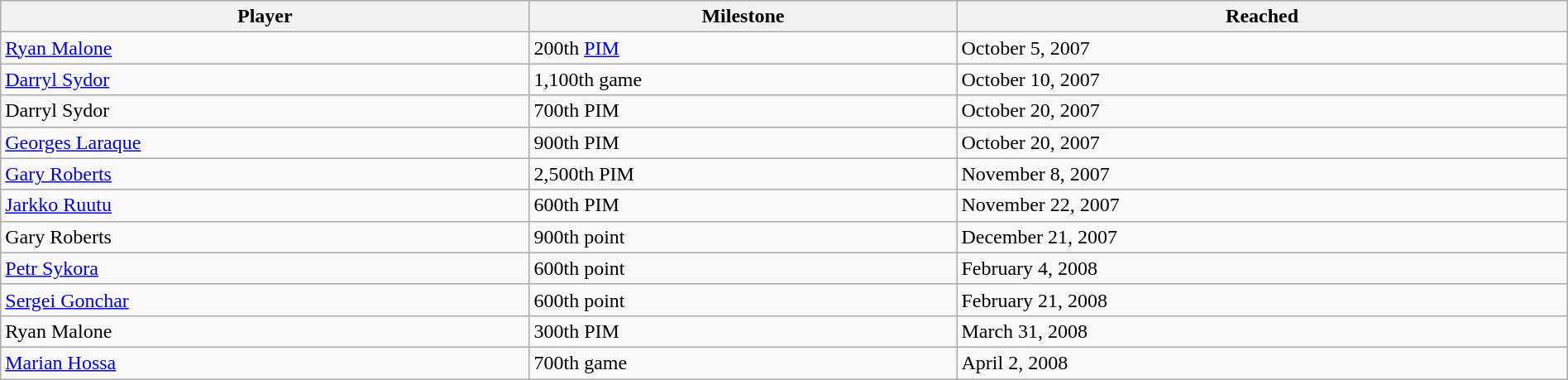<table class="wikitable" style="width:100%;">
<tr>
<th>Player</th>
<th>Milestone</th>
<th>Reached</th>
</tr>
<tr>
<td><a href='#'>Ryan Malone</a></td>
<td>200th <a href='#'>PIM</a></td>
<td>October 5, 2007</td>
</tr>
<tr>
<td><a href='#'>Darryl Sydor</a></td>
<td>1,100th game</td>
<td>October 10, 2007</td>
</tr>
<tr>
<td>Darryl Sydor</td>
<td>700th PIM</td>
<td>October 20, 2007</td>
</tr>
<tr>
<td><a href='#'>Georges Laraque</a></td>
<td>900th PIM</td>
<td>October 20, 2007</td>
</tr>
<tr>
<td><a href='#'>Gary Roberts</a></td>
<td>2,500th PIM</td>
<td>November 8, 2007</td>
</tr>
<tr>
<td><a href='#'>Jarkko Ruutu</a></td>
<td>600th PIM</td>
<td>November 22, 2007</td>
</tr>
<tr>
<td>Gary Roberts</td>
<td>900th point</td>
<td>December 21, 2007</td>
</tr>
<tr>
<td><a href='#'>Petr Sykora</a></td>
<td>600th point</td>
<td>February 4, 2008</td>
</tr>
<tr>
<td><a href='#'>Sergei Gonchar</a></td>
<td>600th point</td>
<td>February 21, 2008</td>
</tr>
<tr>
<td>Ryan Malone</td>
<td>300th PIM</td>
<td>March 31, 2008</td>
</tr>
<tr>
<td><a href='#'>Marian Hossa</a></td>
<td>700th game</td>
<td>April 2, 2008</td>
</tr>
</table>
